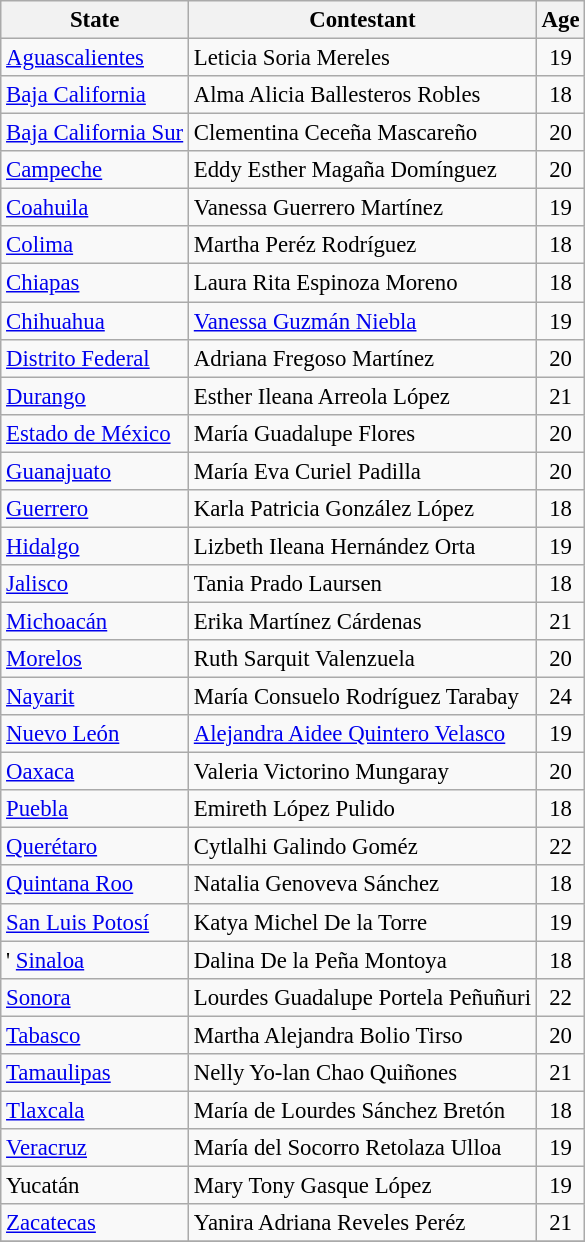<table class="wikitable sortable"style="font-size: 95%;">
<tr>
<th>State</th>
<th>Contestant</th>
<th>Age</th>
</tr>
<tr>
<td> <a href='#'>Aguascalientes</a></td>
<td>Leticia Soria Mereles</td>
<td align="center">19</td>
</tr>
<tr>
<td> <a href='#'>Baja California</a></td>
<td>Alma Alicia Ballesteros Robles</td>
<td align="center">18</td>
</tr>
<tr>
<td> <a href='#'>Baja California Sur</a></td>
<td>Clementina Ceceña Mascareño</td>
<td align="center">20</td>
</tr>
<tr>
<td> <a href='#'>Campeche</a></td>
<td>Eddy Esther Magaña Domínguez</td>
<td align="center">20</td>
</tr>
<tr>
<td> <a href='#'>Coahuila</a></td>
<td>Vanessa Guerrero Martínez</td>
<td align="center">19</td>
</tr>
<tr>
<td> <a href='#'>Colima</a></td>
<td>Martha Peréz Rodríguez</td>
<td align="center">18</td>
</tr>
<tr>
<td> <a href='#'>Chiapas</a></td>
<td>Laura Rita Espinoza Moreno</td>
<td align="center">18</td>
</tr>
<tr>
<td> <a href='#'>Chihuahua</a></td>
<td><a href='#'>Vanessa Guzmán Niebla</a></td>
<td align="center">19</td>
</tr>
<tr>
<td> <a href='#'>Distrito Federal</a></td>
<td>Adriana Fregoso Martínez</td>
<td align="center">20</td>
</tr>
<tr>
<td> <a href='#'>Durango</a></td>
<td>Esther Ileana Arreola López</td>
<td align="center">21</td>
</tr>
<tr>
<td> <a href='#'>Estado de México</a></td>
<td>María Guadalupe Flores</td>
<td align="center">20</td>
</tr>
<tr>
<td> <a href='#'>Guanajuato</a></td>
<td>María Eva Curiel Padilla</td>
<td align="center">20</td>
</tr>
<tr>
<td> <a href='#'>Guerrero</a></td>
<td>Karla Patricia González López</td>
<td align="center">18</td>
</tr>
<tr>
<td> <a href='#'>Hidalgo</a></td>
<td>Lizbeth Ileana Hernández Orta</td>
<td align="center">19</td>
</tr>
<tr>
<td> <a href='#'>Jalisco</a></td>
<td>Tania Prado Laursen</td>
<td align="center">18</td>
</tr>
<tr>
<td> <a href='#'>Michoacán</a></td>
<td>Erika Martínez Cárdenas</td>
<td align="center">21</td>
</tr>
<tr>
<td> <a href='#'>Morelos</a></td>
<td>Ruth Sarquit Valenzuela</td>
<td align="center">20</td>
</tr>
<tr>
<td> <a href='#'>Nayarit</a></td>
<td>María Consuelo Rodríguez Tarabay</td>
<td align="center">24</td>
</tr>
<tr>
<td> <a href='#'>Nuevo León</a></td>
<td><a href='#'>Alejandra Aidee Quintero Velasco</a></td>
<td align="center">19</td>
</tr>
<tr>
<td> <a href='#'>Oaxaca</a></td>
<td>Valeria Victorino Mungaray</td>
<td align="center">20</td>
</tr>
<tr>
<td> <a href='#'>Puebla</a></td>
<td>Emireth López Pulido</td>
<td align="center">18</td>
</tr>
<tr>
<td> <a href='#'>Querétaro</a></td>
<td>Cytlalhi Galindo Goméz</td>
<td align="center">22</td>
</tr>
<tr>
<td> <a href='#'>Quintana Roo</a></td>
<td>Natalia Genoveva Sánchez</td>
<td align="center">18</td>
</tr>
<tr>
<td> <a href='#'>San Luis Potosí</a></td>
<td>Katya Michel De la Torre</td>
<td align="center">19</td>
</tr>
<tr>
<td>' <a href='#'>Sinaloa</a></td>
<td>Dalina De la Peña Montoya</td>
<td align="center">18</td>
</tr>
<tr>
<td> <a href='#'>Sonora</a></td>
<td>Lourdes Guadalupe Portela Peñuñuri</td>
<td align="center">22</td>
</tr>
<tr>
<td> <a href='#'>Tabasco</a></td>
<td>Martha Alejandra Bolio Tirso</td>
<td align="center">20</td>
</tr>
<tr>
<td> <a href='#'>Tamaulipas</a></td>
<td>Nelly Yo-lan Chao Quiñones</td>
<td align="center">21</td>
</tr>
<tr>
<td> <a href='#'>Tlaxcala</a></td>
<td>María de Lourdes Sánchez Bretón</td>
<td align="center">18</td>
</tr>
<tr>
<td> <a href='#'>Veracruz</a></td>
<td>María del Socorro Retolaza Ulloa</td>
<td align="center">19</td>
</tr>
<tr>
<td> Yucatán</td>
<td>Mary Tony Gasque López</td>
<td align="center">19</td>
</tr>
<tr>
<td> <a href='#'>Zacatecas</a></td>
<td>Yanira Adriana Reveles Peréz</td>
<td align="center">21</td>
</tr>
<tr>
</tr>
</table>
